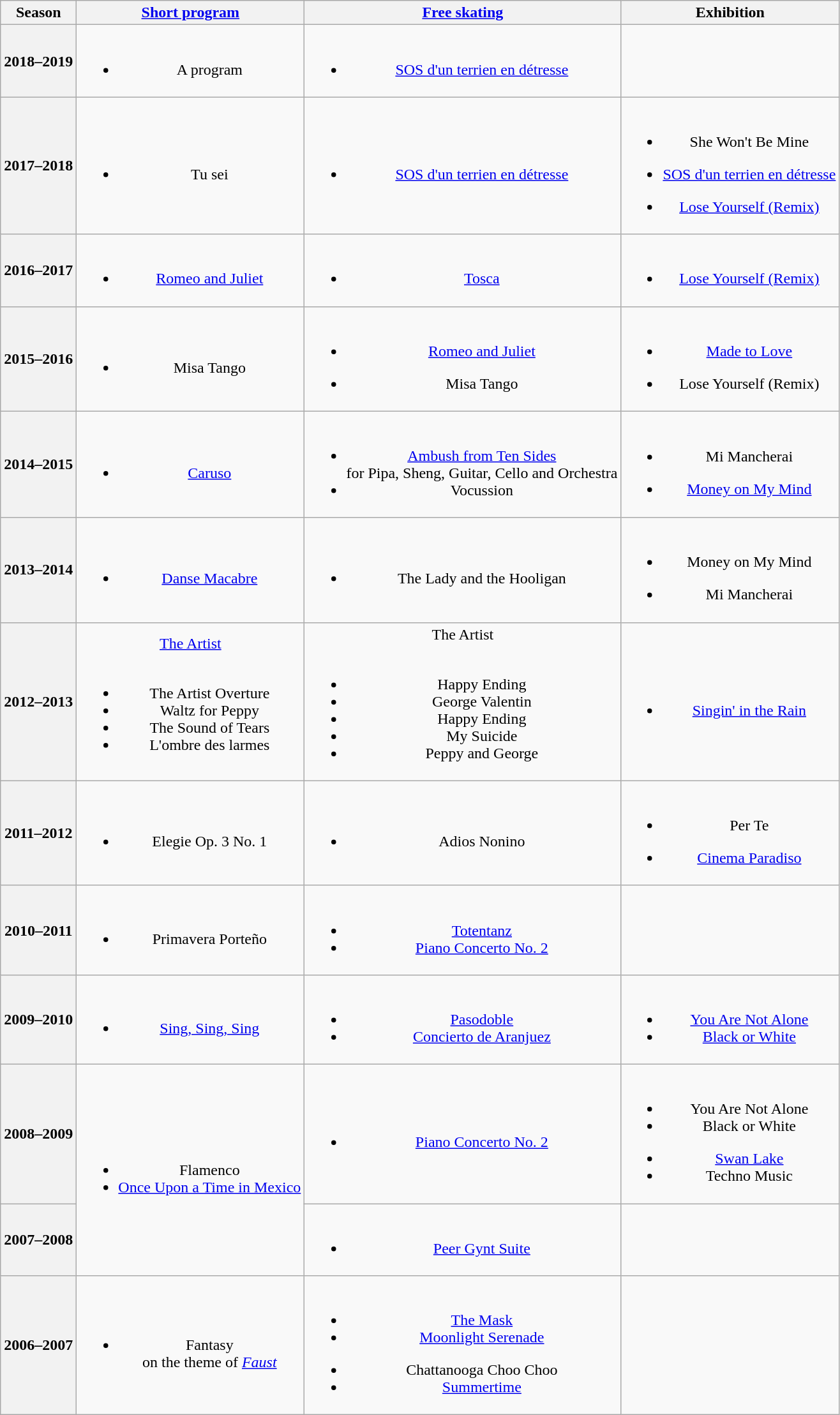<table class="wikitable" style="text-align:center">
<tr>
<th>Season</th>
<th><a href='#'>Short program</a></th>
<th><a href='#'>Free skating</a></th>
<th>Exhibition</th>
</tr>
<tr>
<th>2018–2019 <br></th>
<td><br><ul><li>A program <br></li></ul></td>
<td><br><ul><li><a href='#'>SOS d'un terrien en détresse</a> <br></li></ul></td>
<td></td>
</tr>
<tr>
<th>2017–2018 <br></th>
<td><br><ul><li>Tu sei <br></li></ul></td>
<td><br><ul><li><a href='#'>SOS d'un terrien en détresse</a> <br></li></ul></td>
<td><br><ul><li>She Won't Be Mine<br></li></ul><ul><li><a href='#'>SOS d'un terrien en détresse</a> <br></li></ul><ul><li><a href='#'>Lose Yourself (Remix)</a><br></li></ul></td>
</tr>
<tr>
<th>2016–2017 <br></th>
<td><br><ul><li><a href='#'>Romeo and Juliet</a> <br></li></ul></td>
<td><br><ul><li><a href='#'>Tosca</a> <br></li></ul></td>
<td><br><ul><li><a href='#'>Lose Yourself (Remix)</a> <br></li></ul></td>
</tr>
<tr>
<th>2015–2016<br></th>
<td><br><ul><li>Misa Tango <br></li></ul></td>
<td><br><ul><li><a href='#'>Romeo and Juliet</a> <br></li></ul><ul><li>Misa Tango <br></li></ul></td>
<td><br><ul><li><a href='#'>Made to Love</a> <br></li></ul><ul><li>Lose Yourself (Remix) <br></li></ul></td>
</tr>
<tr>
<th>2014–2015<br></th>
<td><br><ul><li><a href='#'>Caruso</a> <br></li></ul></td>
<td><br><ul><li><a href='#'>Ambush from Ten Sides</a><br>for Pipa, Sheng, Guitar, Cello and Orchestra <br></li><li>Vocussion <br></li></ul></td>
<td><br><ul><li>Mi Mancherai <br></li></ul><ul><li><a href='#'>Money on My Mind</a> <br></li></ul></td>
</tr>
<tr>
<th>2013–2014<br></th>
<td><br><ul><li><a href='#'>Danse Macabre</a> <br></li></ul></td>
<td><br><ul><li>The Lady and the Hooligan <br></li></ul></td>
<td><br><ul><li>Money on My Mind <br></li></ul><ul><li>Mi Mancherai <br></li></ul></td>
</tr>
<tr>
<th>2012–2013<br></th>
<td><a href='#'>The Artist</a> <br><br><ul><li>The Artist Overture</li><li>Waltz for Peppy</li><li>The Sound of Tears</li><li>L'ombre des larmes <br></li></ul></td>
<td>The Artist <br><br><ul><li>Happy Ending</li><li>George Valentin</li><li>Happy Ending</li><li>My Suicide</li><li>Peppy and George <br></li></ul></td>
<td><br><ul><li><a href='#'>Singin' in the Rain</a> <br></li></ul></td>
</tr>
<tr>
<th>2011–2012<br></th>
<td><br><ul><li>Elegie Op. 3 No. 1 <br></li></ul></td>
<td><br><ul><li>Adios Nonino <br></li></ul></td>
<td><br><ul><li>Per Te <br></li></ul><ul><li><a href='#'>Cinema Paradiso</a> <br></li></ul></td>
</tr>
<tr>
<th>2010–2011<br></th>
<td><br><ul><li>Primavera Porteño <br></li></ul></td>
<td><br><ul><li><a href='#'>Totentanz</a> <br></li><li><a href='#'>Piano Concerto No. 2</a> <br></li></ul></td>
<td></td>
</tr>
<tr>
<th>2009–2010<br></th>
<td><br><ul><li><a href='#'>Sing, Sing, Sing</a> <br></li></ul></td>
<td><br><ul><li><a href='#'>Pasodoble</a></li><li><a href='#'>Concierto de Aranjuez</a> <br></li></ul></td>
<td><br><ul><li><a href='#'>You Are Not Alone</a></li><li><a href='#'>Black or White</a> <br></li></ul></td>
</tr>
<tr>
<th>2008–2009<br></th>
<td rowspan=2><br><ul><li>Flamenco</li><li><a href='#'>Once Upon a Time in Mexico</a><br></li></ul></td>
<td><br><ul><li><a href='#'>Piano Concerto No. 2</a> <br></li></ul></td>
<td><br><ul><li>You Are Not Alone</li><li>Black or White <br></li></ul><ul><li><a href='#'>Swan Lake</a></li><li>Techno Music <br></li></ul></td>
</tr>
<tr>
<th>2007–2008<br></th>
<td><br><ul><li><a href='#'>Peer Gynt Suite</a> <br></li></ul></td>
<td></td>
</tr>
<tr>
<th>2006–2007<br></th>
<td><br><ul><li>Fantasy<br>on the theme of <em><a href='#'>Faust</a></em><br></li></ul></td>
<td><br><ul><li><a href='#'>The Mask</a> <br></li><li><a href='#'>Moonlight Serenade</a> <br></li></ul><ul><li>Chattanooga Choo Choo</li><li><a href='#'>Summertime</a> <br></li></ul></td>
<td></td>
</tr>
</table>
